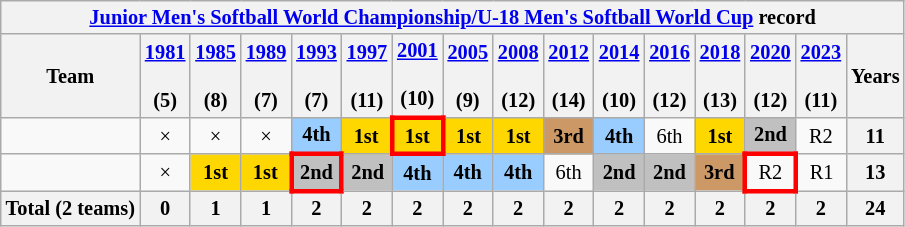<table class="wikitable" style="text-align:center; font-size:85%;">
<tr>
<th colspan=32><a href='#'>Junior Men's Softball World Championship/U-18 Men's Softball World Cup</a> record</th>
</tr>
<tr>
<th>Team</th>
<th><a href='#'>1981</a><br><br>(5)</th>
<th><a href='#'>1985</a><br><br>(8)</th>
<th><a href='#'>1989</a><br><br>(7)</th>
<th><a href='#'>1993</a><br><br>(7)</th>
<th><a href='#'>1997</a><br><br>(11)</th>
<th><a href='#'>2001</a><br><br>(10)</th>
<th><a href='#'>2005</a><br><br>(9)</th>
<th><a href='#'>2008</a><br><br>(12)</th>
<th><a href='#'>2012</a><br><br>(14)</th>
<th><a href='#'>2014</a><br><br>(10)</th>
<th><a href='#'>2016</a><br><br>(12)</th>
<th><a href='#'>2018</a><br><br>(13)</th>
<th><a href='#'>2020</a><br><br>(12)</th>
<th><a href='#'>2023</a><br><br>(11)</th>
<th>Years</th>
</tr>
<tr>
<td align=left></td>
<td>×</td>
<td>×</td>
<td>×</td>
<td style="background:#9acdff"><strong>4th</strong></td>
<td style="background:Gold"><strong>1st</strong></td>
<td style="background:Gold; border: 3px solid red"><strong>1st</strong></td>
<td style="background:Gold"><strong>1st</strong></td>
<td style="background:Gold"><strong>1st</strong></td>
<td style="background:#c96;"><strong>3rd</strong></td>
<td style="background:#9acdff"><strong>4th</strong></td>
<td>6th</td>
<td style="background:Gold"><strong>1st</strong></td>
<td style="background:Silver;"><strong>2nd</strong></td>
<td>R2<br></td>
<th>11</th>
</tr>
<tr>
<td align=left></td>
<td>×</td>
<td style="background:Gold"><strong>1st</strong></td>
<td style="background:Gold"><strong>1st</strong></td>
<td style="background:Silver; border: 3px solid red"><strong>2nd</strong></td>
<td style="background:Silver;"><strong>2nd</strong></td>
<td style="background:#9acdff"><strong>4th</strong></td>
<td style="background:#9acdff"><strong>4th</strong></td>
<td style="background:#9acdff"><strong>4th</strong></td>
<td>6th</td>
<td style="background:Silver;"><strong>2nd</strong></td>
<td style="background:Silver;"><strong>2nd</strong></td>
<td style="background:#c96;"><strong>3rd</strong></td>
<td style="border: 3px solid red">R2<br></td>
<td>R1<br></td>
<th>13</th>
</tr>
<tr>
<th>Total (2 teams)</th>
<th>0</th>
<th>1</th>
<th>1</th>
<th>2</th>
<th>2</th>
<th>2</th>
<th>2</th>
<th>2</th>
<th>2</th>
<th>2</th>
<th>2</th>
<th>2</th>
<th>2</th>
<th>2</th>
<th>24</th>
</tr>
</table>
